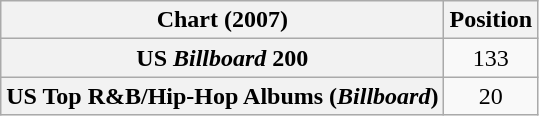<table class="wikitable sortable plainrowheaders" style="text-align:center">
<tr>
<th scope="col">Chart (2007)</th>
<th scope="col">Position</th>
</tr>
<tr>
<th scope="row">US <em>Billboard</em> 200</th>
<td style="text-align:center;">133</td>
</tr>
<tr>
<th scope="row">US Top R&B/Hip-Hop Albums (<em>Billboard</em>)</th>
<td style="text-align:center;">20</td>
</tr>
</table>
